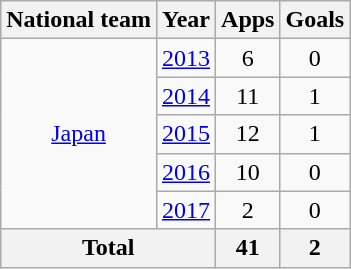<table class="wikitable" style="text-align:center">
<tr>
<th>National team</th>
<th>Year</th>
<th>Apps</th>
<th>Goals</th>
</tr>
<tr>
<td rowspan="5"><a href='#'>Japan</a></td>
<td><a href='#'>2013</a></td>
<td>6</td>
<td>0</td>
</tr>
<tr>
<td><a href='#'>2014</a></td>
<td>11</td>
<td>1</td>
</tr>
<tr>
<td><a href='#'>2015</a></td>
<td>12</td>
<td>1</td>
</tr>
<tr>
<td><a href='#'>2016</a></td>
<td>10</td>
<td>0</td>
</tr>
<tr>
<td><a href='#'>2017</a></td>
<td>2</td>
<td>0</td>
</tr>
<tr>
<th colspan="2">Total</th>
<th>41</th>
<th>2</th>
</tr>
</table>
